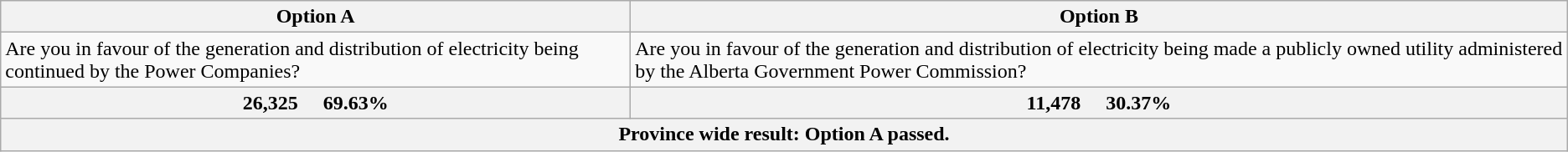<table class="wikitable">
<tr>
<th>Option A</th>
<th>Option B</th>
</tr>
<tr>
<td>Are you in favour of the generation and distribution of electricity being continued by the Power Companies?</td>
<td>Are you in favour of the generation and distribution of electricity being made a publicly owned utility administered by the Alberta Government Power Commission?</td>
</tr>
<tr>
<th>26,325     69.63%</th>
<th>11,478     30.37%</th>
</tr>
<tr>
<th colspan="2">Province wide result: Option A passed.</th>
</tr>
</table>
